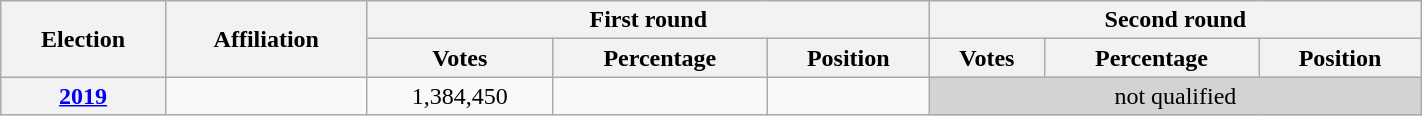<table class=wikitable width=75%>
<tr>
<th rowspan=2>Election</th>
<th rowspan=2>Affiliation</th>
<th colspan=3>First round</th>
<th colspan=3>Second round</th>
</tr>
<tr>
<th>Votes</th>
<th>Percentage</th>
<th>Position</th>
<th>Votes</th>
<th>Percentage</th>
<th>Position</th>
</tr>
<tr align=center>
<th><a href='#'>2019</a></th>
<td></td>
<td>1,384,450</td>
<td></td>
<td></td>
<td bgcolor=lightgrey colspan=3>not qualified</td>
</tr>
</table>
